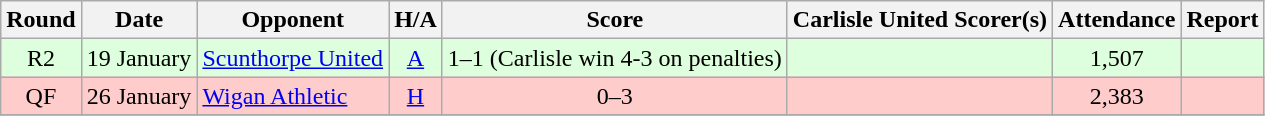<table class="wikitable" style="text-align:center">
<tr>
<th>Round</th>
<th>Date</th>
<th>Opponent</th>
<th>H/A</th>
<th>Score</th>
<th>Carlisle United Scorer(s)</th>
<th>Attendance</th>
<th>Report</th>
</tr>
<tr bgcolor=#ddffdd>
<td>R2</td>
<td align=left>19 January</td>
<td align=left><a href='#'>Scunthorpe United</a></td>
<td><a href='#'>A</a></td>
<td>1–1 (Carlisle win 4-3 on penalties)</td>
<td align=left></td>
<td>1,507</td>
<td></td>
</tr>
<tr bgcolor=#FFCCCC>
<td>QF</td>
<td align=left>26 January</td>
<td align=left><a href='#'>Wigan Athletic</a></td>
<td><a href='#'>H</a></td>
<td>0–3</td>
<td align=left></td>
<td>2,383</td>
<td></td>
</tr>
<tr>
</tr>
</table>
